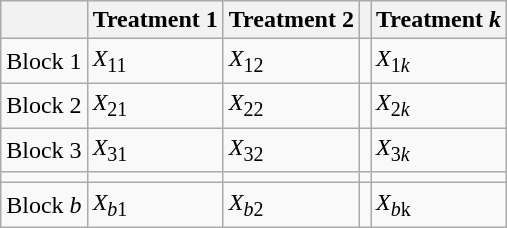<table class="wikitable">
<tr>
<th></th>
<th>Treatment 1</th>
<th>Treatment 2</th>
<th></th>
<th>Treatment <em>k</em></th>
</tr>
<tr>
<td>Block 1</td>
<td><em>X</em><sub>11</sub></td>
<td><em>X</em><sub>12</sub></td>
<td></td>
<td><em>X</em><sub>1<em>k</em></sub></td>
</tr>
<tr>
<td>Block 2</td>
<td><em>X</em><sub>21</sub></td>
<td><em>X</em><sub>22</sub></td>
<td></td>
<td><em>X</em><sub>2<em>k</em></sub></td>
</tr>
<tr>
<td>Block 3</td>
<td><em>X</em><sub>31</sub></td>
<td><em>X</em><sub>32</sub></td>
<td></td>
<td><em>X</em><sub>3<em>k</em></sub></td>
</tr>
<tr>
<td></td>
<td></td>
<td></td>
<td></td>
<td></td>
</tr>
<tr>
<td>Block <em>b</em></td>
<td><em>X</em><sub><em>b</em>1</sub></td>
<td><em>X</em><sub><em>b</em>2</sub></td>
<td></td>
<td><em>X</em><sub><em>b</em>k</sub></td>
</tr>
</table>
